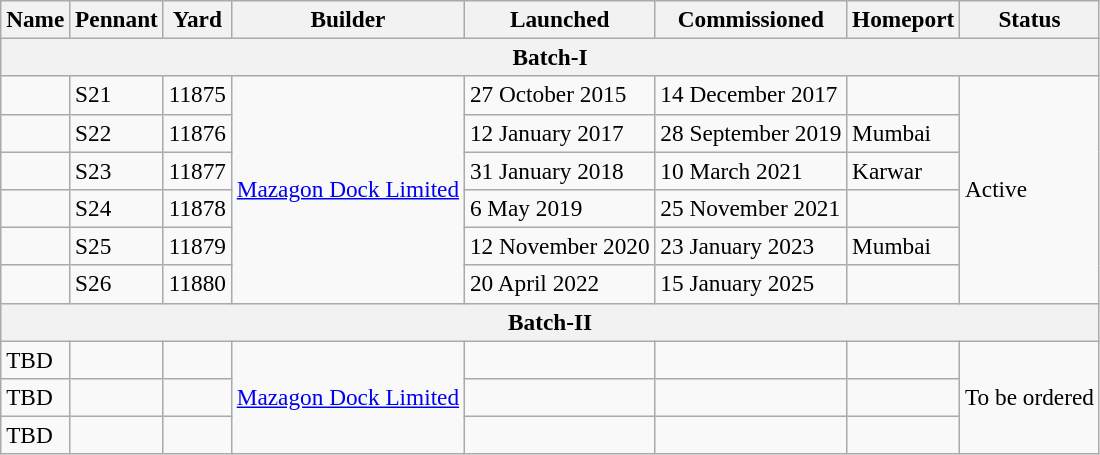<table style="font-size:97%;" class="wikitable">
<tr>
<th>Name</th>
<th>Pennant</th>
<th>Yard</th>
<th>Builder</th>
<th>Launched</th>
<th>Commissioned</th>
<th>Homeport</th>
<th>Status</th>
</tr>
<tr>
<th colspan=8>Batch-I</th>
</tr>
<tr>
<td></td>
<td>S21</td>
<td>11875</td>
<td rowspan="6"><a href='#'>Mazagon Dock Limited</a></td>
<td>27 October 2015</td>
<td>14 December 2017</td>
<td></td>
<td rowspan="6">Active</td>
</tr>
<tr>
<td></td>
<td>S22</td>
<td>11876</td>
<td>12 January 2017</td>
<td>28 September 2019</td>
<td>Mumbai</td>
</tr>
<tr>
<td></td>
<td>S23</td>
<td>11877</td>
<td>31 January 2018</td>
<td>10 March 2021</td>
<td>Karwar</td>
</tr>
<tr>
<td></td>
<td>S24</td>
<td>11878</td>
<td>6 May 2019</td>
<td>25 November 2021</td>
<td></td>
</tr>
<tr>
<td></td>
<td>S25</td>
<td>11879</td>
<td>12 November 2020</td>
<td>23 January 2023</td>
<td>Mumbai</td>
</tr>
<tr>
<td></td>
<td>S26</td>
<td>11880</td>
<td>20 April 2022</td>
<td>15 January 2025</td>
<td></td>
</tr>
<tr>
<th colspan=8>Batch-II</th>
</tr>
<tr>
<td>TBD</td>
<td></td>
<td></td>
<td rowspan="3"><a href='#'>Mazagon Dock Limited</a></td>
<td></td>
<td></td>
<td></td>
<td rowspan="3">To be ordered</td>
</tr>
<tr>
<td>TBD</td>
<td></td>
<td></td>
<td></td>
<td></td>
<td></td>
</tr>
<tr>
<td>TBD</td>
<td></td>
<td></td>
<td></td>
<td></td>
<td></td>
</tr>
</table>
